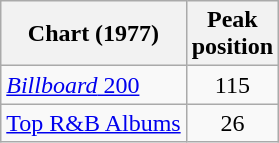<table class="wikitable">
<tr>
<th>Chart (1977)</th>
<th>Peak<br>position</th>
</tr>
<tr>
<td><a href='#'><em>Billboard</em> 200</a></td>
<td align=center>115</td>
</tr>
<tr>
<td><a href='#'>Top R&B Albums</a></td>
<td align=center>26</td>
</tr>
</table>
